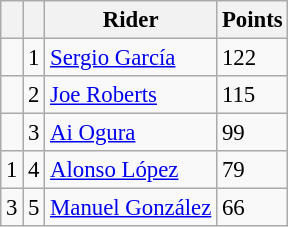<table class="wikitable" style="font-size: 95%;">
<tr>
<th></th>
<th></th>
<th>Rider</th>
<th>Points</th>
</tr>
<tr>
<td></td>
<td align=center>1</td>
<td> <a href='#'>Sergio García</a></td>
<td align=left>122</td>
</tr>
<tr>
<td></td>
<td align=center>2</td>
<td> <a href='#'>Joe Roberts</a></td>
<td align=left>115</td>
</tr>
<tr>
<td></td>
<td align=center>3</td>
<td> <a href='#'>Ai Ogura</a></td>
<td align=left>99</td>
</tr>
<tr>
<td> 1</td>
<td align=center>4</td>
<td> <a href='#'>Alonso López</a></td>
<td align=left>79</td>
</tr>
<tr>
<td> 3</td>
<td align=center>5</td>
<td> <a href='#'>Manuel González</a></td>
<td align=left>66</td>
</tr>
</table>
